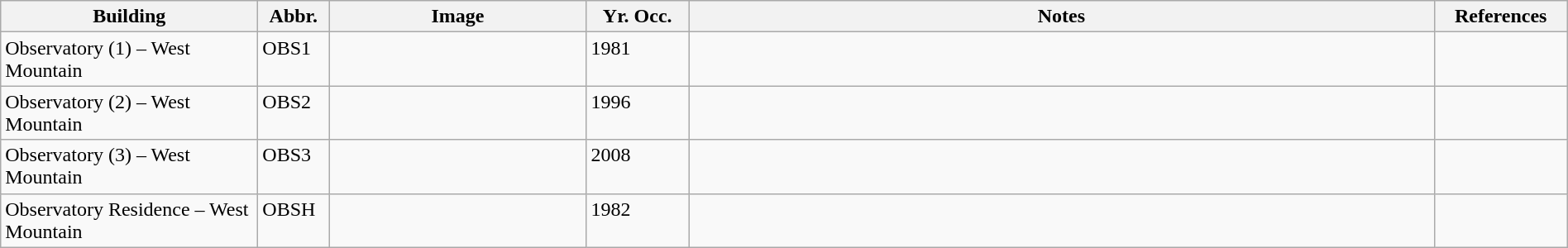<table class="wikitable sortable" style="width:100%;">
<tr>
<th style="width:200px;">Building</th>
<th width="50">Abbr.</th>
<th style="width:200px;" class="unsortable">Image</th>
<th width="75">Yr. Occ.</th>
<th class="unsortable">Notes</th>
<th style="width:100px;" class="unsortable">References</th>
</tr>
<tr valign="top">
<td>Observatory (1) – West Mountain</td>
<td>OBS1</td>
<td></td>
<td>1981</td>
<td></td>
<td></td>
</tr>
<tr valign="top">
<td>Observatory (2) – West Mountain</td>
<td>OBS2</td>
<td></td>
<td>1996</td>
<td></td>
<td></td>
</tr>
<tr valign="top">
<td>Observatory (3) – West Mountain</td>
<td>OBS3</td>
<td></td>
<td>2008</td>
<td></td>
<td></td>
</tr>
<tr valign="top">
<td>Observatory Residence – West Mountain</td>
<td>OBSH</td>
<td></td>
<td>1982</td>
<td></td>
<td></td>
</tr>
</table>
